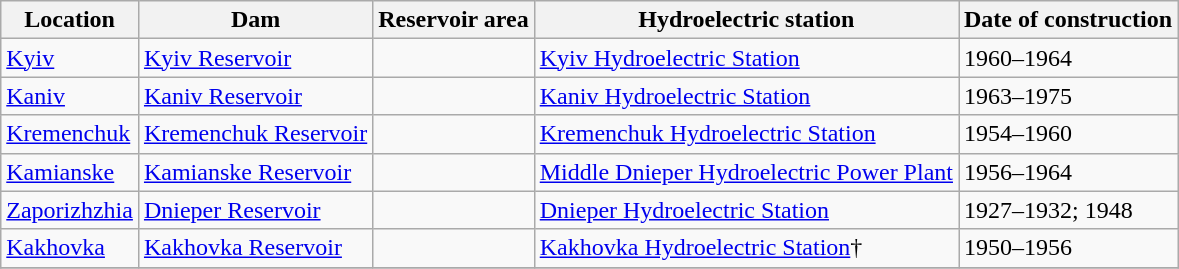<table class="wikitable">
<tr>
<th>Location</th>
<th>Dam</th>
<th>Reservoir area</th>
<th>Hydroelectric station</th>
<th>Date of construction</th>
</tr>
<tr>
<td><a href='#'>Kyiv</a></td>
<td><a href='#'>Kyiv Reservoir</a></td>
<td></td>
<td><a href='#'>Kyiv Hydroelectric Station</a></td>
<td>1960–1964</td>
</tr>
<tr>
<td><a href='#'>Kaniv</a></td>
<td><a href='#'>Kaniv Reservoir</a></td>
<td></td>
<td><a href='#'>Kaniv Hydroelectric Station</a></td>
<td>1963–1975</td>
</tr>
<tr>
<td><a href='#'>Kremenchuk</a></td>
<td><a href='#'>Kremenchuk Reservoir</a></td>
<td></td>
<td><a href='#'>Kremenchuk Hydroelectric Station</a></td>
<td>1954–1960</td>
</tr>
<tr>
<td><a href='#'>Kamianske</a></td>
<td><a href='#'>Kamianske Reservoir</a></td>
<td></td>
<td><a href='#'>Middle Dnieper Hydroelectric Power Plant</a></td>
<td>1956–1964</td>
</tr>
<tr>
<td><a href='#'>Zaporizhzhia</a></td>
<td><a href='#'>Dnieper Reservoir</a></td>
<td></td>
<td><a href='#'>Dnieper Hydroelectric Station</a></td>
<td>1927–1932; 1948</td>
</tr>
<tr>
<td><a href='#'>Kakhovka</a></td>
<td><a href='#'>Kakhovka Reservoir</a></td>
<td></td>
<td><a href='#'>Kakhovka Hydroelectric Station</a>†</td>
<td>1950–1956</td>
</tr>
<tr>
</tr>
</table>
